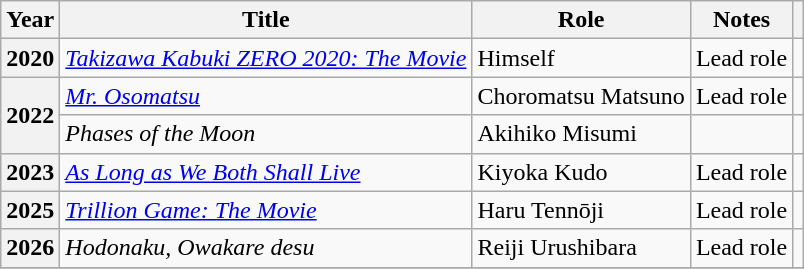<table class="wikitable plainrowheaders">
<tr>
<th scope="col">Year</th>
<th scope="col">Title</th>
<th scope="col">Role</th>
<th scope="col">Notes</th>
<th class="unsortable" scope="col"></th>
</tr>
<tr>
<th scope="row">2020</th>
<td><em><a href='#'>Takizawa Kabuki ZERO 2020: The Movie</a></em></td>
<td>Himself</td>
<td>Lead role</td>
<td style="text-align:center"></td>
</tr>
<tr>
<th scope="row" rowspan="2">2022</th>
<td><em><a href='#'>Mr. Osomatsu</a></em></td>
<td>Choromatsu Matsuno</td>
<td>Lead role</td>
<td style="text-align:center"></td>
</tr>
<tr>
<td><em>Phases of the Moon</em></td>
<td>Akihiko Misumi</td>
<td></td>
<td style="text-align:center"></td>
</tr>
<tr>
<th scope="row">2023</th>
<td><em><a href='#'>As Long as We Both Shall Live</a></em></td>
<td>Kiyoka Kudo</td>
<td>Lead role</td>
<td style="text-align:center"></td>
</tr>
<tr>
<th scope="row">2025</th>
<td><em><a href='#'>Trillion Game: The Movie</a></em></td>
<td>Haru Tennōji</td>
<td>Lead role</td>
<td style="text-align:center"></td>
</tr>
<tr>
<th scope="row">2026</th>
<td><em>Hodonaku, Owakare desu</em></td>
<td>Reiji Urushibara</td>
<td>Lead role</td>
<td></td>
</tr>
<tr>
</tr>
</table>
